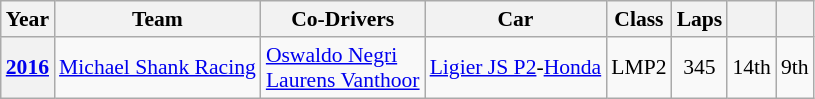<table class="wikitable" style="text-align:center; font-size:90%">
<tr>
<th>Year</th>
<th>Team</th>
<th>Co-Drivers</th>
<th>Car</th>
<th>Class</th>
<th>Laps</th>
<th></th>
<th></th>
</tr>
<tr>
<th><a href='#'>2016</a></th>
<td align="left"> <a href='#'>Michael Shank Racing</a></td>
<td align="left"> <a href='#'>Oswaldo Negri</a><br> <a href='#'>Laurens Vanthoor</a></td>
<td align="left"><a href='#'>Ligier JS P2</a>-<a href='#'>Honda</a></td>
<td>LMP2</td>
<td>345</td>
<td>14th</td>
<td>9th</td>
</tr>
</table>
